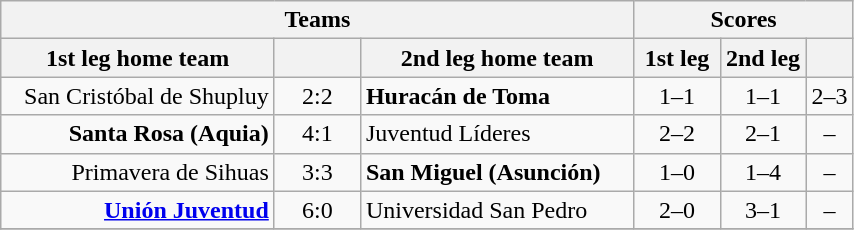<table class="wikitable" style="text-align: center;">
<tr>
<th colspan=3>Teams</th>
<th colspan=3>Scores</th>
</tr>
<tr>
<th width="175">1st leg home team</th>
<th width="50"></th>
<th width="175">2nd leg home team</th>
<th width="50">1st leg</th>
<th width="50">2nd leg</th>
<th></th>
</tr>
<tr>
<td align=right>San Cristóbal de Shupluy</td>
<td>2:2</td>
<td align=left><strong>Huracán de Toma</strong></td>
<td>1–1</td>
<td>1–1</td>
<td>2–3</td>
</tr>
<tr>
<td align=right><strong>Santa Rosa (Aquia)</strong></td>
<td>4:1</td>
<td align=left>Juventud Líderes</td>
<td>2–2</td>
<td>2–1</td>
<td>–</td>
</tr>
<tr>
<td align=right>Primavera de Sihuas</td>
<td>3:3</td>
<td align=left><strong>San Miguel (Asunción)</strong></td>
<td>1–0</td>
<td>1–4</td>
<td>–</td>
</tr>
<tr>
<td align=right><strong><a href='#'>Unión Juventud</a></strong></td>
<td>6:0</td>
<td align=left>Universidad San Pedro</td>
<td>2–0</td>
<td>3–1</td>
<td>–</td>
</tr>
<tr>
</tr>
</table>
